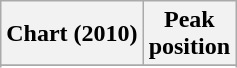<table class="wikitable sortable plainrowheaders" style="text-align:center">
<tr>
<th scope="col">Chart (2010)</th>
<th scope="col">Peak<br> position</th>
</tr>
<tr>
</tr>
<tr>
</tr>
</table>
